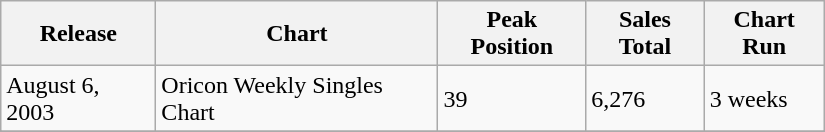<table class="wikitable" width="550px">
<tr>
<th align="left">Release</th>
<th align="left">Chart</th>
<th align="left">Peak Position</th>
<th align="left">Sales Total</th>
<th align="left">Chart Run</th>
</tr>
<tr>
<td align="left">August 6, 2003</td>
<td align="left">Oricon Weekly Singles Chart</td>
<td align="left">39</td>
<td align="left">6,276</td>
<td align="left">3 weeks</td>
</tr>
<tr>
</tr>
<tr>
</tr>
</table>
